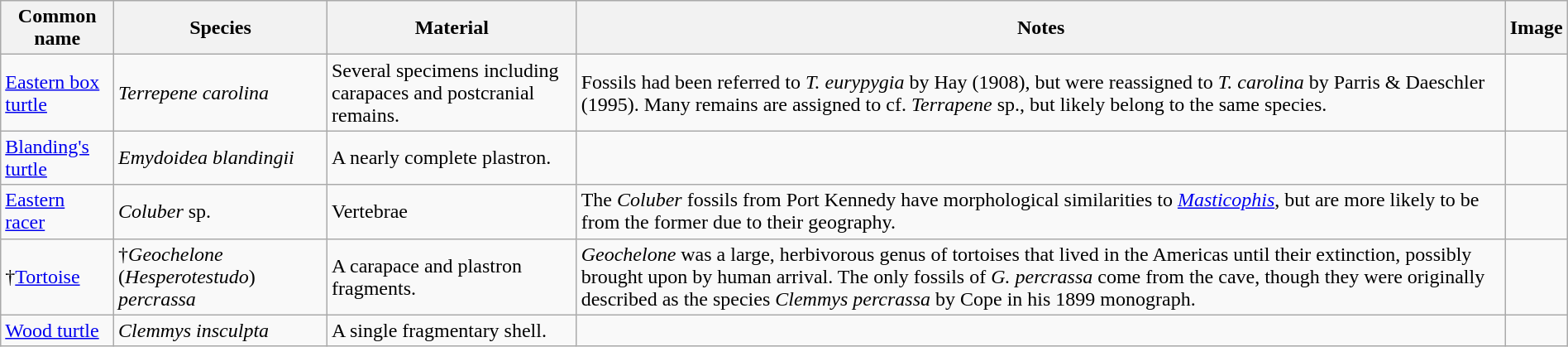<table class="wikitable" align="center" width="100%">
<tr>
<th>Common name</th>
<th>Species</th>
<th>Material</th>
<th>Notes</th>
<th>Image</th>
</tr>
<tr>
<td><a href='#'>Eastern box turtle</a></td>
<td><em>Terrepene carolina</em></td>
<td>Several specimens including carapaces and postcranial remains.</td>
<td>Fossils had been referred to <em>T. eurypygia</em> by Hay (1908), but were reassigned to <em>T. carolina</em> by Parris & Daeschler (1995). Many remains are assigned to cf. <em>Terrapene</em> sp., but likely belong to the same species.</td>
<td></td>
</tr>
<tr>
<td><a href='#'>Blanding's turtle</a></td>
<td><em>Emydoidea blandingii</em></td>
<td>A nearly complete plastron.</td>
<td></td>
<td></td>
</tr>
<tr>
<td><a href='#'>Eastern racer</a></td>
<td><em>Coluber</em> sp.</td>
<td>Vertebrae</td>
<td>The <em>Coluber</em> fossils from Port Kennedy have morphological similarities to <em><a href='#'>Masticophis</a></em>, but are more likely to be from the former due to their geography.</td>
<td></td>
</tr>
<tr>
<td>†<a href='#'>Tortoise</a></td>
<td>†<em>Geochelone</em> (<em>Hesperotestudo</em>) <em>percrassa</em></td>
<td>A carapace and plastron fragments.</td>
<td><em>Geochelone</em> was a large, herbivorous genus of tortoises that lived in the Americas until their extinction, possibly brought upon by human arrival. The only fossils of <em>G. percrassa</em> come from the cave, though they were originally described as the species <em>Clemmys percrassa</em> by Cope in his 1899 monograph.</td>
<td></td>
</tr>
<tr>
<td><a href='#'>Wood turtle</a></td>
<td><em>Clemmys insculpta</em></td>
<td>A single fragmentary shell.</td>
<td></td>
<td></td>
</tr>
</table>
